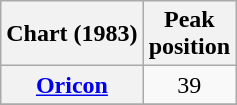<table class="wikitable plainrowheaders" style="text-align:center;">
<tr>
<th scope="col">Chart (1983)</th>
<th scope="col">Peak<br>position</th>
</tr>
<tr>
<th scope="row"><a href='#'>Oricon</a></th>
<td>39</td>
</tr>
<tr>
</tr>
</table>
